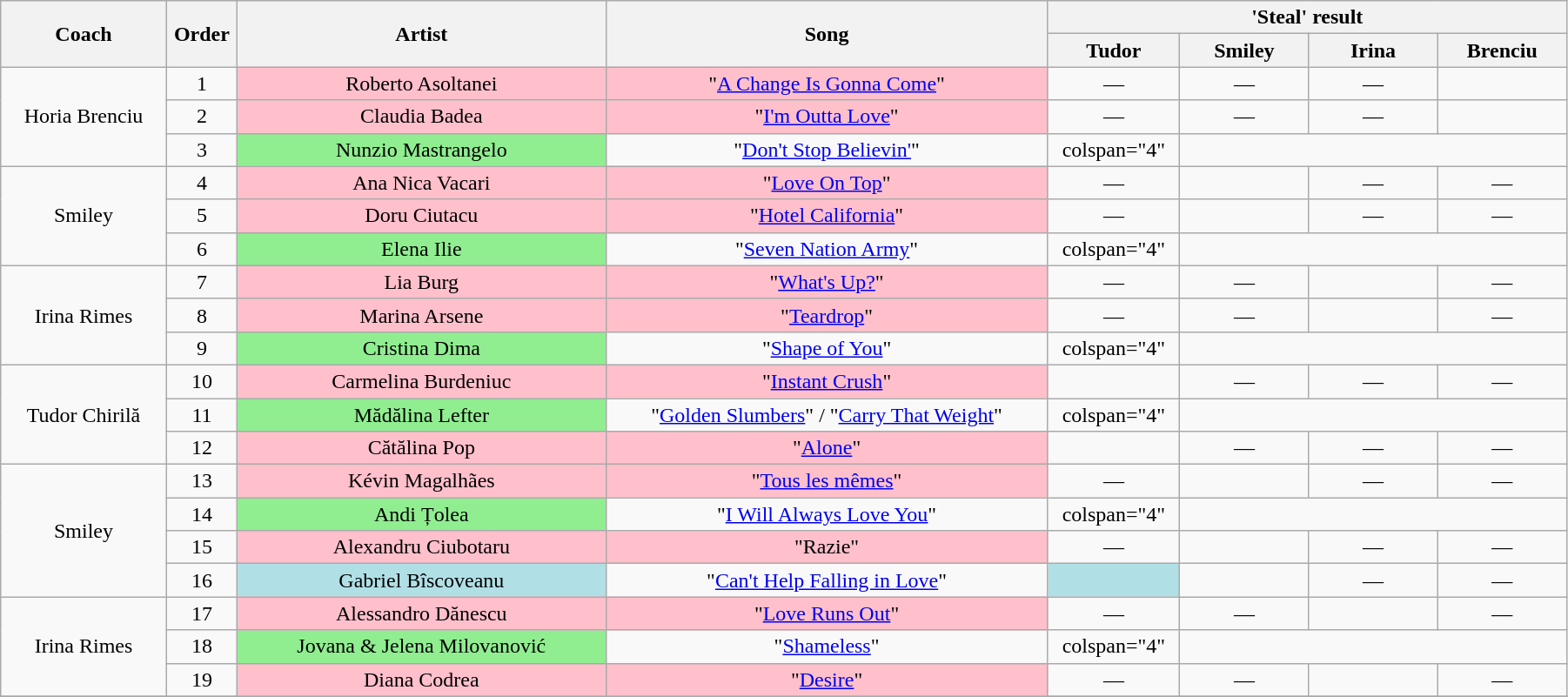<table class="wikitable" style="text-align: center; width:95%;">
<tr>
<th style="width:09%;" rowspan="2">Coach</th>
<th style="width:02%;" rowspan="2">Order</th>
<th style="width:20%;" rowspan="2">Artist</th>
<th style="width:24%;" rowspan="2">Song</th>
<th colspan="4" style="width:28%;">'Steal' result</th>
</tr>
<tr>
<th style="width:07%;">Tudor</th>
<th style="width:07%;">Smiley</th>
<th style="width:07%;">Irina</th>
<th style="width:07%;">Brenciu</th>
</tr>
<tr>
<td rowspan="3">Horia Brenciu</td>
<td>1</td>
<td bgcolor="pink">Roberto Asoltanei</td>
<td bgcolor="pink">"<a href='#'>A Change Is Gonna Come</a>"</td>
<td>—</td>
<td>—</td>
<td>—</td>
<td></td>
</tr>
<tr>
<td>2</td>
<td bgcolor="pink">Claudia Badea</td>
<td bgcolor="pink">"<a href='#'>I'm Outta Love</a>"</td>
<td>—</td>
<td>—</td>
<td>—</td>
<td></td>
</tr>
<tr>
<td>3</td>
<td bgcolor="lightgreen">Nunzio Mastrangelo</td>
<td>"<a href='#'>Don't Stop Believin'</a>"</td>
<td>colspan="4" </td>
</tr>
<tr>
<td rowspan="3">Smiley</td>
<td>4</td>
<td bgcolor="pink">Ana Nica Vacari</td>
<td bgcolor="pink">"<a href='#'>Love On Top</a>"</td>
<td>—</td>
<td></td>
<td>—</td>
<td>—</td>
</tr>
<tr>
<td>5</td>
<td bgcolor="pink">Doru Ciutacu</td>
<td bgcolor="pink">"<a href='#'>Hotel California</a>"</td>
<td>—</td>
<td></td>
<td>—</td>
<td>—</td>
</tr>
<tr>
<td>6</td>
<td bgcolor="lightgreen">Elena Ilie</td>
<td>"<a href='#'>Seven Nation Army</a>"</td>
<td>colspan="4" </td>
</tr>
<tr>
<td rowspan="3">Irina Rimes</td>
<td>7</td>
<td bgcolor="pink">Lia Burg</td>
<td bgcolor="pink">"<a href='#'>What's Up?</a>"</td>
<td>—</td>
<td>—</td>
<td></td>
<td>—</td>
</tr>
<tr>
<td>8</td>
<td bgcolor="pink">Marina Arsene</td>
<td bgcolor="pink">"<a href='#'>Teardrop</a>"</td>
<td>—</td>
<td>—</td>
<td></td>
<td>—</td>
</tr>
<tr>
<td>9</td>
<td bgcolor="lightgreen">Cristina Dima</td>
<td>"<a href='#'>Shape of You</a>"</td>
<td>colspan="4" </td>
</tr>
<tr>
<td rowspan="3">Tudor Chirilă</td>
<td>10</td>
<td bgcolor="pink">Carmelina Burdeniuc</td>
<td bgcolor="pink">"<a href='#'>Instant Crush</a>"</td>
<td></td>
<td>—</td>
<td>—</td>
<td>—</td>
</tr>
<tr>
<td>11</td>
<td bgcolor="lightgreen">Mădălina Lefter</td>
<td>"<a href='#'>Golden Slumbers</a>" / "<a href='#'>Carry That Weight</a>"</td>
<td>colspan="4" </td>
</tr>
<tr>
<td>12</td>
<td bgcolor="pink">Cătălina Pop</td>
<td bgcolor="pink">"<a href='#'>Alone</a>"</td>
<td></td>
<td>—</td>
<td>—</td>
<td>—</td>
</tr>
<tr>
<td rowspan="4">Smiley</td>
<td>13</td>
<td bgcolor="pink">Kévin Magalhães</td>
<td bgcolor="pink">"<a href='#'>Tous les mêmes</a>"</td>
<td>—</td>
<td></td>
<td>—</td>
<td>—</td>
</tr>
<tr>
<td>14</td>
<td bgcolor="lightgreen">Andi Țolea</td>
<td>"<a href='#'>I Will Always Love You</a>"</td>
<td>colspan="4" </td>
</tr>
<tr>
<td>15</td>
<td bgcolor="pink">Alexandru Ciubotaru</td>
<td bgcolor="pink">"Razie"</td>
<td>—</td>
<td></td>
<td>—</td>
<td>—</td>
</tr>
<tr>
<td>16</td>
<td bgcolor="#b0e0e6">Gabriel Bîscoveanu</td>
<td>"<a href='#'>Can't Help Falling in Love</a>"</td>
<td bgcolor="#b0e0e6"><strong></strong></td>
<td></td>
<td>—</td>
<td>—</td>
</tr>
<tr>
<td rowspan="3">Irina Rimes</td>
<td>17</td>
<td bgcolor="pink">Alessandro Dănescu</td>
<td bgcolor="pink">"<a href='#'>Love Runs Out</a>"</td>
<td>—</td>
<td>—</td>
<td></td>
<td>—</td>
</tr>
<tr>
<td>18</td>
<td bgcolor="lightgreen">Jovana & Jelena Milovanović</td>
<td>"<a href='#'>Shameless</a>"</td>
<td>colspan="4" </td>
</tr>
<tr>
<td>19</td>
<td bgcolor="pink">Diana Codrea</td>
<td bgcolor="pink">"<a href='#'>Desire</a>"</td>
<td>—</td>
<td>—</td>
<td></td>
<td>—</td>
</tr>
<tr>
</tr>
</table>
